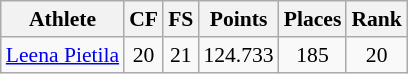<table class="wikitable" border="1" style="font-size:90%">
<tr>
<th>Athlete</th>
<th>CF</th>
<th>FS</th>
<th>Points</th>
<th>Places</th>
<th>Rank</th>
</tr>
<tr align=center>
<td align=left><a href='#'>Leena Pietila</a></td>
<td>20</td>
<td>21</td>
<td>124.733</td>
<td>185</td>
<td>20</td>
</tr>
</table>
